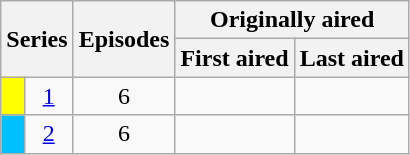<table class="wikitable plainrowheaders" style="text-align:center;">
<tr>
<th colspan="2" rowspan="2">Series</th>
<th rowspan="2">Episodes</th>
<th colspan="2">Originally aired</th>
</tr>
<tr>
<th>First aired</th>
<th>Last aired</th>
</tr>
<tr>
<td style="background: #FFFF00;"></td>
<td><a href='#'>1</a></td>
<td>6</td>
<td></td>
<td></td>
</tr>
<tr>
<td style="background: #00BFFF;"></td>
<td><a href='#'>2</a></td>
<td>6</td>
<td></td>
<td></td>
</tr>
</table>
